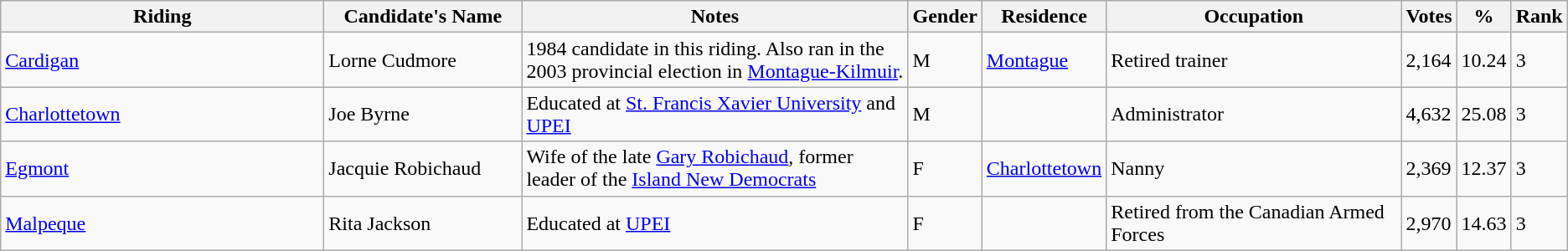<table class="wikitable sortable">
<tr>
<th style="width:250px;">Riding<br></th>
<th style="width:150px;">Candidate's Name</th>
<th style="width:300px;">Notes</th>
<th>Gender</th>
<th>Residence</th>
<th>Occupation</th>
<th>Votes</th>
<th>%</th>
<th>Rank</th>
</tr>
<tr>
<td><a href='#'>Cardigan</a></td>
<td>Lorne Cudmore</td>
<td>1984 candidate in this riding. Also ran in the 2003 provincial election in <a href='#'>Montague-Kilmuir</a>.</td>
<td>M</td>
<td><a href='#'>Montague</a></td>
<td>Retired trainer</td>
<td>2,164</td>
<td>10.24</td>
<td>3</td>
</tr>
<tr>
<td><a href='#'>Charlottetown</a></td>
<td>Joe Byrne</td>
<td>Educated at <a href='#'>St. Francis Xavier University</a> and <a href='#'>UPEI</a></td>
<td>M</td>
<td></td>
<td>Administrator</td>
<td>4,632</td>
<td>25.08</td>
<td>3</td>
</tr>
<tr>
<td><a href='#'>Egmont</a></td>
<td>Jacquie Robichaud</td>
<td>Wife of the late <a href='#'>Gary Robichaud</a>, former leader of the <a href='#'>Island New Democrats</a></td>
<td>F</td>
<td><a href='#'>Charlottetown</a></td>
<td>Nanny</td>
<td>2,369</td>
<td>12.37</td>
<td>3</td>
</tr>
<tr>
<td><a href='#'>Malpeque</a></td>
<td>Rita Jackson</td>
<td>Educated at <a href='#'>UPEI</a></td>
<td>F</td>
<td></td>
<td>Retired from the Canadian Armed Forces</td>
<td>2,970</td>
<td>14.63</td>
<td>3</td>
</tr>
</table>
